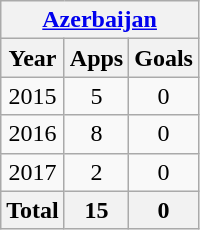<table class="wikitable" style="text-align:center">
<tr>
<th colspan=3><a href='#'>Azerbaijan</a></th>
</tr>
<tr>
<th>Year</th>
<th>Apps</th>
<th>Goals</th>
</tr>
<tr>
<td>2015</td>
<td>5</td>
<td>0</td>
</tr>
<tr>
<td>2016</td>
<td>8</td>
<td>0</td>
</tr>
<tr>
<td>2017</td>
<td>2</td>
<td>0</td>
</tr>
<tr>
<th>Total</th>
<th>15</th>
<th>0</th>
</tr>
</table>
